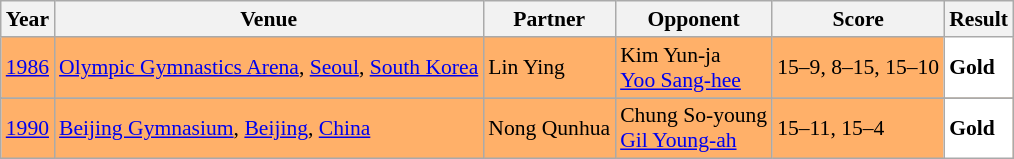<table class="sortable wikitable" style="font-size: 90%;">
<tr>
<th>Year</th>
<th>Venue</th>
<th>Partner</th>
<th>Opponent</th>
<th>Score</th>
<th>Result</th>
</tr>
<tr style="background:#FFB069">
<td align="center"><a href='#'>1986</a></td>
<td align="left"><a href='#'>Olympic Gymnastics Arena</a>, <a href='#'>Seoul</a>, <a href='#'>South Korea</a></td>
<td align="left"> Lin Ying</td>
<td align="left"> Kim Yun-ja<br> <a href='#'>Yoo Sang-hee</a></td>
<td align="left">15–9, 8–15, 15–10</td>
<td style="text-align:left; background: white"> <strong>Gold</strong></td>
</tr>
<tr>
</tr>
<tr style="background:#FFB069">
<td align="center"><a href='#'>1990</a></td>
<td align="left"><a href='#'>Beijing Gymnasium</a>, <a href='#'>Beijing</a>, <a href='#'>China</a></td>
<td align="left"> Nong Qunhua</td>
<td align="left"> Chung So-young<br> <a href='#'>Gil Young-ah</a></td>
<td align="left">15–11, 15–4</td>
<td style="text-align:left; background: white"> <strong>Gold</strong></td>
</tr>
</table>
